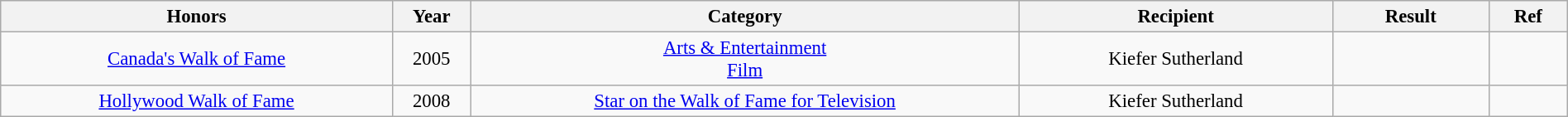<table class="wikitable plainrowheaders" style=" text-align:center; font-size:95%;" width="100%">
<tr>
<th scope="col" width=25%>Honors</th>
<th scope="col" width=5%>Year</th>
<th scope="col" width=35%>Category</th>
<th scope="col" width=20%>Recipient</th>
<th scope="col" width=10%>Result</th>
<th scope="col" width=5%>Ref</th>
</tr>
<tr>
<td><a href='#'>Canada's Walk of Fame</a></td>
<td>2005</td>
<td style="text-align:center"><a href='#'>Arts & Entertainment<br>Film</a></td>
<td>Kiefer Sutherland</td>
<td></td>
<td></td>
</tr>
<tr>
<td><a href='#'>Hollywood Walk of Fame</a></td>
<td>2008</td>
<td style="text-align:center"><a href='#'>Star on the Walk of Fame for Television</a></td>
<td>Kiefer Sutherland</td>
<td></td>
<td></td>
</tr>
</table>
